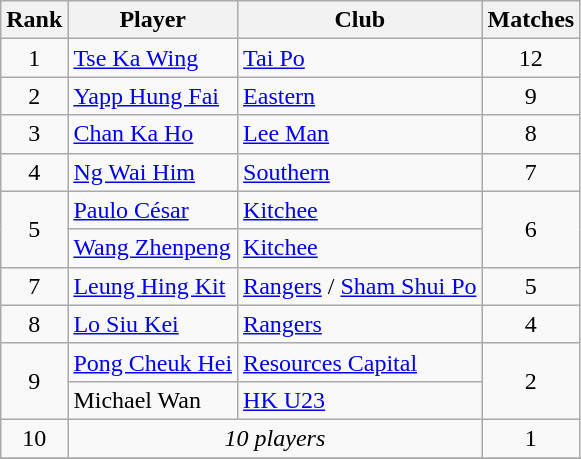<table class="wikitable" style="text-align:center">
<tr>
<th>Rank</th>
<th>Player</th>
<th>Club</th>
<th>Matches</th>
</tr>
<tr>
<td>1</td>
<td style="text-align:left;"> <a href='#'>Tse Ka Wing</a></td>
<td style="text-align:left;"><a href='#'>Tai Po</a></td>
<td>12</td>
</tr>
<tr>
<td>2</td>
<td style="text-align:left;"> <a href='#'>Yapp Hung Fai</a></td>
<td style="text-align:left;"><a href='#'>Eastern</a></td>
<td>9</td>
</tr>
<tr>
<td>3</td>
<td style="text-align:left;"> <a href='#'>Chan Ka Ho</a></td>
<td style="text-align:left;"><a href='#'>Lee Man</a></td>
<td>8</td>
</tr>
<tr>
<td>4</td>
<td style="text-align:left;"> <a href='#'>Ng Wai Him</a></td>
<td style="text-align:left;"><a href='#'>Southern</a></td>
<td>7</td>
</tr>
<tr>
<td rowspan="2">5</td>
<td style="text-align:left;"> <a href='#'>Paulo César</a></td>
<td style="text-align:left;"><a href='#'>Kitchee</a></td>
<td rowspan="2">6</td>
</tr>
<tr>
<td style="text-align:left;"> <a href='#'>Wang Zhenpeng</a></td>
<td style="text-align:left;"><a href='#'>Kitchee</a></td>
</tr>
<tr>
<td>7</td>
<td style="text-align:left;"> <a href='#'>Leung Hing Kit</a></td>
<td style="text-align:left;"><a href='#'>Rangers</a> / <a href='#'>Sham Shui Po</a></td>
<td>5</td>
</tr>
<tr>
<td>8</td>
<td style="text-align:left;"> <a href='#'>Lo Siu Kei</a></td>
<td style="text-align:left;"><a href='#'>Rangers</a></td>
<td>4</td>
</tr>
<tr>
<td rowspan="2">9</td>
<td style="text-align:left;"> <a href='#'>Pong Cheuk Hei</a></td>
<td style="text-align:left;"><a href='#'>Resources Capital</a></td>
<td rowspan="2">2</td>
</tr>
<tr>
<td style="text-align:left;"> Michael Wan</td>
<td style="text-align:left;"><a href='#'>HK U23</a></td>
</tr>
<tr>
<td>10</td>
<td colspan="2"><em>10 players</em></td>
<td>1</td>
</tr>
<tr>
</tr>
</table>
